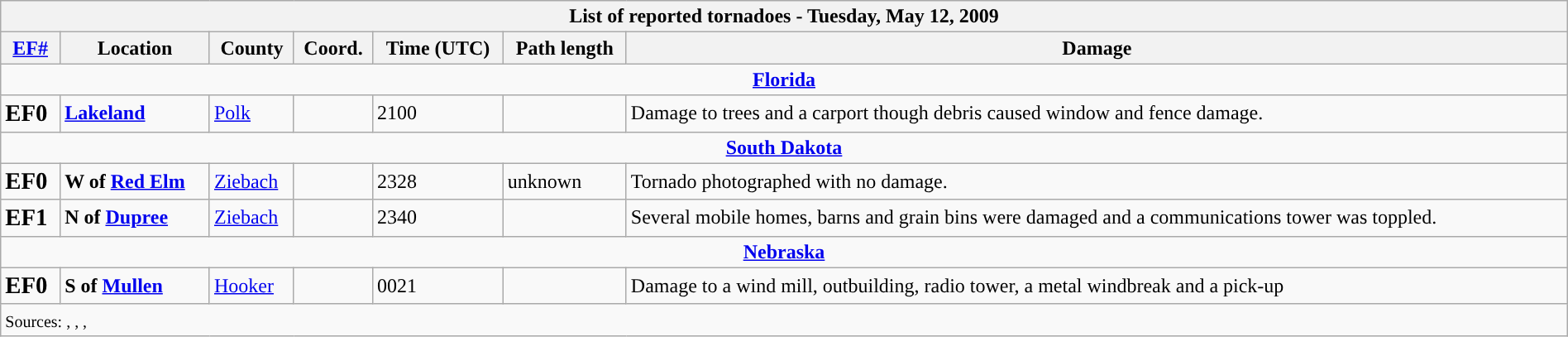<table class="wikitable collapsible" width="100%">
<tr>
<th colspan="7">List of reported tornadoes - Tuesday, May 12, 2009</th>
</tr>
<tr>
<th><a href='#'>EF#</a></th>
<th>Location</th>
<th>County</th>
<th>Coord.</th>
<th>Time (UTC)</th>
<th>Path length</th>
<th>Damage</th>
</tr>
<tr>
<td colspan="7" align=center><strong><a href='#'>Florida</a></strong></td>
</tr>
<tr>
<td><big><strong>EF0</strong></big></td>
<td><strong><a href='#'>Lakeland</a></strong></td>
<td><a href='#'>Polk</a></td>
<td></td>
<td>2100</td>
<td></td>
<td>Damage to trees and a carport though debris caused window and fence damage.</td>
</tr>
<tr>
<td colspan="7" align=center><strong><a href='#'>South Dakota</a></strong></td>
</tr>
<tr>
<td><big><strong>EF0</strong></big></td>
<td><strong>W of <a href='#'>Red Elm</a></strong></td>
<td><a href='#'>Ziebach</a></td>
<td></td>
<td>2328</td>
<td>unknown</td>
<td>Tornado photographed with no damage.</td>
</tr>
<tr>
<td><big><strong>EF1</strong></big></td>
<td><strong>N of <a href='#'>Dupree</a></strong></td>
<td><a href='#'>Ziebach</a></td>
<td></td>
<td>2340</td>
<td></td>
<td>Several mobile homes, barns and grain bins were damaged and a communications tower was toppled.</td>
</tr>
<tr>
<td colspan="7" align=center><strong><a href='#'>Nebraska</a></strong></td>
</tr>
<tr>
<td><big><strong>EF0</strong></big></td>
<td><strong>S of <a href='#'>Mullen</a></strong></td>
<td><a href='#'>Hooker</a></td>
<td></td>
<td>0021</td>
<td></td>
<td>Damage to a wind mill, outbuilding, radio tower, a metal windbreak and a pick-up</td>
</tr>
<tr>
<td colspan="7"><small>Sources: , , , </small></td>
</tr>
</table>
